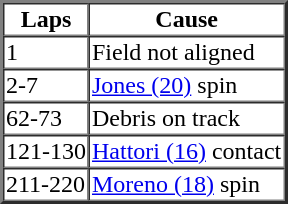<table border=2 cellspacing=0>
<tr>
<th>Laps</th>
<th>Cause</th>
</tr>
<tr>
<td>1</td>
<td>Field not aligned</td>
</tr>
<tr>
<td>2-7</td>
<td><a href='#'>Jones (20)</a> spin</td>
</tr>
<tr>
<td>62-73</td>
<td>Debris on track</td>
</tr>
<tr>
<td>121-130</td>
<td><a href='#'>Hattori (16)</a> contact</td>
</tr>
<tr>
<td>211-220</td>
<td><a href='#'>Moreno (18)</a> spin</td>
</tr>
</table>
